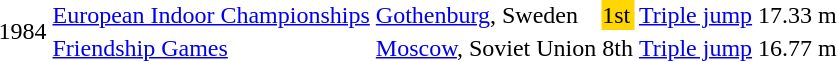<table>
<tr>
<td rowspan=2>1984</td>
<td><a href='#'>European Indoor Championships</a></td>
<td><a href='#'>Gothenburg</a>, Sweden</td>
<td bgcolor=gold>1st</td>
<td><a href='#'>Triple jump</a></td>
<td>17.33 m </td>
</tr>
<tr>
<td><a href='#'>Friendship Games</a></td>
<td><a href='#'>Moscow</a>, Soviet Union</td>
<td>8th</td>
<td><a href='#'>Triple jump</a></td>
<td>16.77 m</td>
</tr>
</table>
